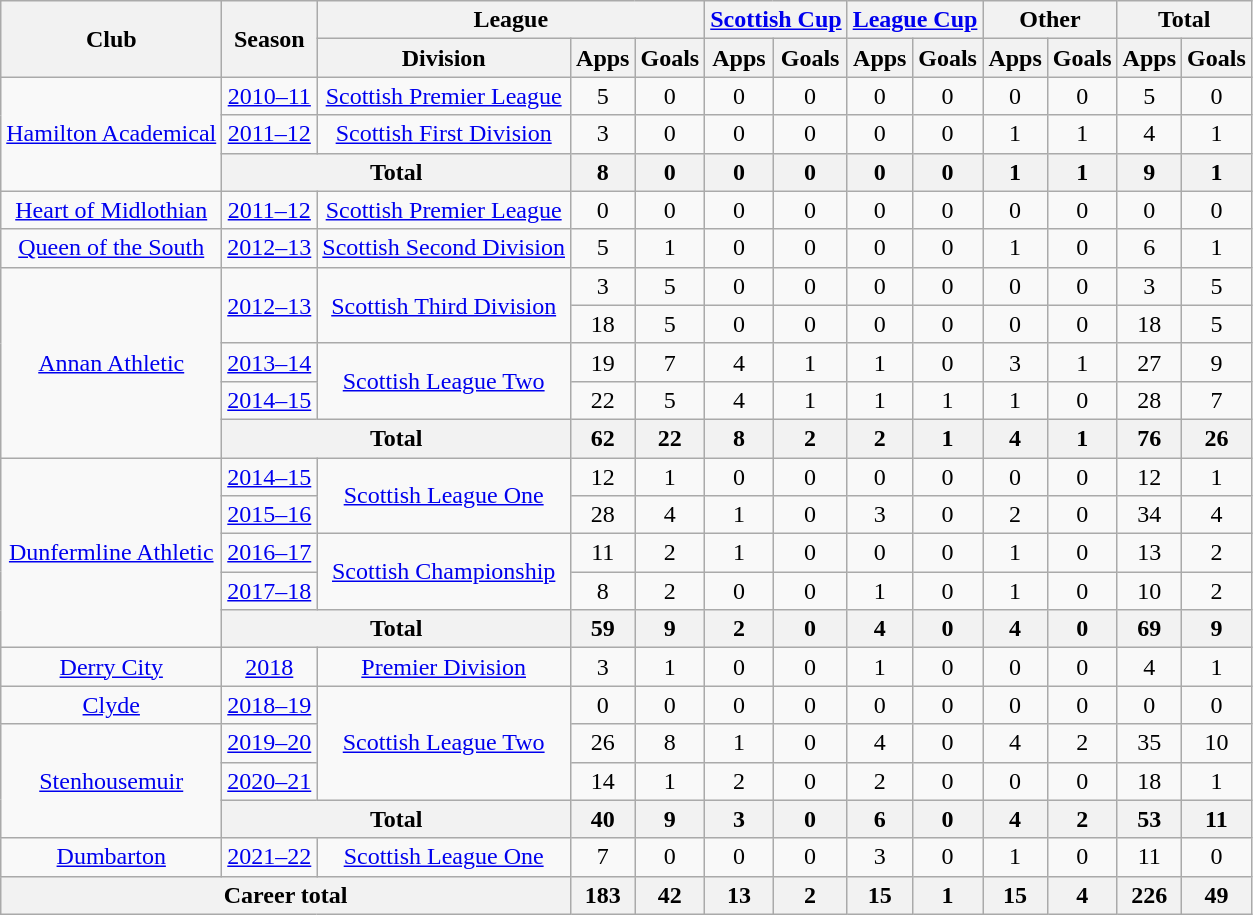<table class="wikitable" style="text-align: center;">
<tr>
<th rowspan="2">Club</th>
<th rowspan="2">Season</th>
<th colspan="3">League</th>
<th colspan="2"><a href='#'>Scottish Cup</a></th>
<th colspan="2"><a href='#'>League Cup</a></th>
<th colspan="2">Other</th>
<th colspan="2">Total</th>
</tr>
<tr>
<th>Division</th>
<th>Apps</th>
<th>Goals</th>
<th>Apps</th>
<th>Goals</th>
<th>Apps</th>
<th>Goals</th>
<th>Apps</th>
<th>Goals</th>
<th>Apps</th>
<th>Goals</th>
</tr>
<tr>
<td rowspan="3"><a href='#'>Hamilton Academical</a></td>
<td><a href='#'>2010–11</a></td>
<td><a href='#'>Scottish Premier League</a></td>
<td>5</td>
<td>0</td>
<td>0</td>
<td>0</td>
<td>0</td>
<td>0</td>
<td>0</td>
<td>0</td>
<td>5</td>
<td>0</td>
</tr>
<tr>
<td><a href='#'>2011–12</a></td>
<td><a href='#'>Scottish First Division</a></td>
<td>3</td>
<td>0</td>
<td>0</td>
<td>0</td>
<td>0</td>
<td>0</td>
<td>1</td>
<td>1</td>
<td>4</td>
<td>1</td>
</tr>
<tr>
<th colspan="2">Total</th>
<th>8</th>
<th>0</th>
<th>0</th>
<th>0</th>
<th>0</th>
<th>0</th>
<th>1</th>
<th>1</th>
<th>9</th>
<th>1</th>
</tr>
<tr>
<td><a href='#'>Heart of Midlothian</a></td>
<td><a href='#'>2011–12</a></td>
<td><a href='#'>Scottish Premier League</a></td>
<td>0</td>
<td>0</td>
<td>0</td>
<td>0</td>
<td>0</td>
<td>0</td>
<td>0</td>
<td>0</td>
<td>0</td>
<td>0</td>
</tr>
<tr>
<td><a href='#'>Queen of the South</a></td>
<td><a href='#'>2012–13</a></td>
<td><a href='#'>Scottish Second Division</a></td>
<td>5</td>
<td>1</td>
<td>0</td>
<td>0</td>
<td>0</td>
<td>0</td>
<td>1</td>
<td>0</td>
<td>6</td>
<td>1</td>
</tr>
<tr>
<td rowspan="5" valign="center"><a href='#'>Annan Athletic</a></td>
<td rowspan="2"><a href='#'>2012–13</a></td>
<td rowspan="2"><a href='#'>Scottish Third Division</a></td>
<td>3</td>
<td>5</td>
<td>0</td>
<td>0</td>
<td>0</td>
<td>0</td>
<td>0</td>
<td>0</td>
<td>3</td>
<td>5</td>
</tr>
<tr>
<td>18</td>
<td>5</td>
<td>0</td>
<td>0</td>
<td>0</td>
<td>0</td>
<td>0</td>
<td>0</td>
<td>18</td>
<td>5</td>
</tr>
<tr>
<td><a href='#'>2013–14</a></td>
<td rowspan="2"><a href='#'>Scottish League Two</a></td>
<td>19</td>
<td>7</td>
<td>4</td>
<td>1</td>
<td>1</td>
<td>0</td>
<td>3</td>
<td>1</td>
<td>27</td>
<td>9</td>
</tr>
<tr>
<td><a href='#'>2014–15</a></td>
<td>22</td>
<td>5</td>
<td>4</td>
<td>1</td>
<td>1</td>
<td>1</td>
<td>1</td>
<td>0</td>
<td>28</td>
<td>7</td>
</tr>
<tr>
<th colspan="2">Total</th>
<th>62</th>
<th>22</th>
<th>8</th>
<th>2</th>
<th>2</th>
<th>1</th>
<th>4</th>
<th>1</th>
<th>76</th>
<th>26</th>
</tr>
<tr>
<td rowspan="5" valign="center"><a href='#'>Dunfermline Athletic</a></td>
<td><a href='#'>2014–15</a></td>
<td rowspan="2"><a href='#'>Scottish League One</a></td>
<td>12</td>
<td>1</td>
<td>0</td>
<td>0</td>
<td>0</td>
<td>0</td>
<td>0</td>
<td>0</td>
<td>12</td>
<td>1</td>
</tr>
<tr>
<td><a href='#'>2015–16</a></td>
<td>28</td>
<td>4</td>
<td>1</td>
<td>0</td>
<td>3</td>
<td>0</td>
<td>2</td>
<td>0</td>
<td>34</td>
<td>4</td>
</tr>
<tr>
<td><a href='#'>2016–17</a></td>
<td rowspan="2"><a href='#'>Scottish Championship</a></td>
<td>11</td>
<td>2</td>
<td>1</td>
<td>0</td>
<td>0</td>
<td>0</td>
<td>1</td>
<td>0</td>
<td>13</td>
<td>2</td>
</tr>
<tr>
<td><a href='#'>2017–18</a></td>
<td>8</td>
<td>2</td>
<td>0</td>
<td>0</td>
<td>1</td>
<td>0</td>
<td>1</td>
<td>0</td>
<td>10</td>
<td>2</td>
</tr>
<tr>
<th colspan="2">Total</th>
<th>59</th>
<th>9</th>
<th>2</th>
<th>0</th>
<th>4</th>
<th>0</th>
<th>4</th>
<th>0</th>
<th>69</th>
<th>9</th>
</tr>
<tr>
<td><a href='#'>Derry City</a></td>
<td><a href='#'>2018</a></td>
<td><a href='#'>Premier Division</a></td>
<td>3</td>
<td>1</td>
<td>0</td>
<td>0</td>
<td>1</td>
<td>0</td>
<td>0</td>
<td>0</td>
<td>4</td>
<td>1</td>
</tr>
<tr>
<td><a href='#'>Clyde</a></td>
<td><a href='#'>2018–19</a></td>
<td rowspan="3"><a href='#'>Scottish League Two</a></td>
<td>0</td>
<td>0</td>
<td>0</td>
<td>0</td>
<td>0</td>
<td>0</td>
<td>0</td>
<td>0</td>
<td>0</td>
<td>0</td>
</tr>
<tr>
<td rowspan="3"><a href='#'>Stenhousemuir</a></td>
<td><a href='#'>2019–20</a></td>
<td>26</td>
<td>8</td>
<td>1</td>
<td>0</td>
<td>4</td>
<td>0</td>
<td>4</td>
<td>2</td>
<td>35</td>
<td>10</td>
</tr>
<tr>
<td><a href='#'>2020–21</a></td>
<td>14</td>
<td>1</td>
<td>2</td>
<td>0</td>
<td>2</td>
<td>0</td>
<td>0</td>
<td>0</td>
<td>18</td>
<td>1</td>
</tr>
<tr>
<th colspan="2">Total</th>
<th>40</th>
<th>9</th>
<th>3</th>
<th>0</th>
<th>6</th>
<th>0</th>
<th>4</th>
<th>2</th>
<th>53</th>
<th>11</th>
</tr>
<tr>
<td><a href='#'>Dumbarton</a></td>
<td><a href='#'>2021–22</a></td>
<td><a href='#'>Scottish League One</a></td>
<td>7</td>
<td>0</td>
<td>0</td>
<td>0</td>
<td>3</td>
<td>0</td>
<td>1</td>
<td>0</td>
<td>11</td>
<td>0</td>
</tr>
<tr>
<th colspan="3">Career total</th>
<th>183</th>
<th>42</th>
<th>13</th>
<th>2</th>
<th>15</th>
<th>1</th>
<th>15</th>
<th>4</th>
<th>226</th>
<th>49</th>
</tr>
</table>
